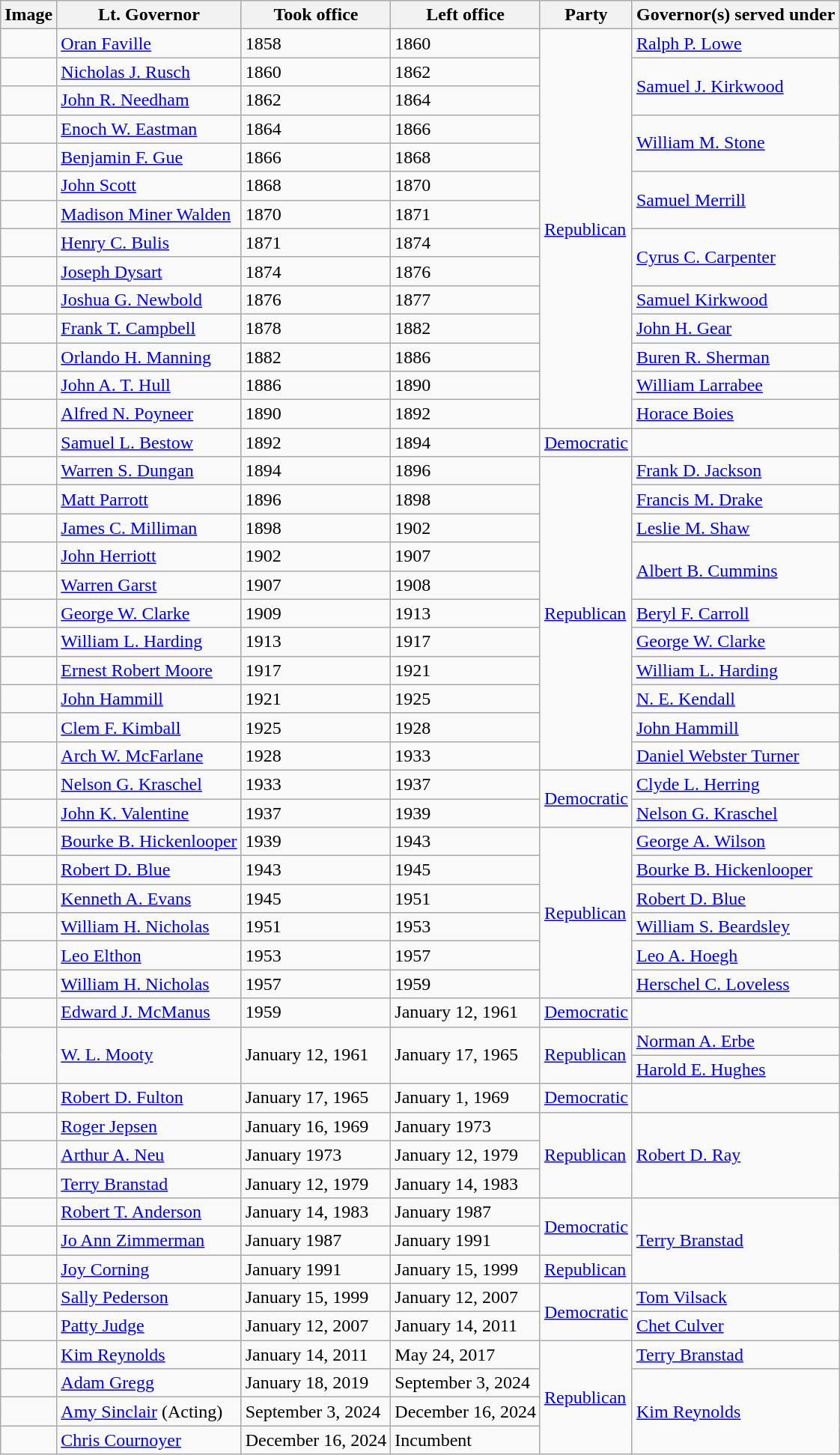<table class="wikitable">
<tr>
<th>Image</th>
<th>Lt. Governor</th>
<th>Took office</th>
<th>Left office</th>
<th>Party</th>
<th>Governor(s) served under</th>
</tr>
<tr>
<td></td>
<td><a href='#'>Oran Faville</a></td>
<td>1858</td>
<td>1860</td>
<td rowspan=15><a href='#'>Republican</a></td>
<td><a href='#'>Ralph P. Lowe</a></td>
</tr>
<tr>
<td></td>
<td><a href='#'>Nicholas J. Rusch</a></td>
<td>1860</td>
<td>1862</td>
<td rowspan=2><a href='#'>Samuel J. Kirkwood</a></td>
</tr>
<tr>
<td></td>
<td><a href='#'>John R. Needham</a></td>
<td>1862</td>
<td>1864</td>
</tr>
<tr>
<td></td>
<td><a href='#'>Enoch W. Eastman</a></td>
<td>1864</td>
<td>1866</td>
<td rowspan=2><a href='#'>William M. Stone</a></td>
</tr>
<tr>
<td></td>
<td><a href='#'>Benjamin F. Gue</a></td>
<td>1866</td>
<td>1868</td>
</tr>
<tr>
<td></td>
<td><a href='#'>John Scott</a></td>
<td>1868</td>
<td>1870</td>
<td rowspan=3><a href='#'>Samuel Merrill</a></td>
</tr>
<tr>
<td></td>
<td><a href='#'>Madison Miner Walden</a></td>
<td>1870</td>
<td>1871</td>
</tr>
<tr>
<td rowspan=2></td>
<td rowspan=2><a href='#'>Henry C. Bulis</a></td>
<td rowspan=2>1871</td>
<td rowspan=2>1874</td>
</tr>
<tr>
<td rowspan=2><a href='#'>Cyrus C. Carpenter</a></td>
</tr>
<tr>
<td></td>
<td><a href='#'>Joseph Dysart</a></td>
<td>1874</td>
<td>1876</td>
</tr>
<tr>
<td></td>
<td><a href='#'>Joshua G. Newbold</a></td>
<td>1876</td>
<td>1877</td>
<td><a href='#'>Samuel Kirkwood</a></td>
</tr>
<tr>
<td></td>
<td><a href='#'>Frank T. Campbell</a></td>
<td>1878</td>
<td>1882</td>
<td><a href='#'>John H. Gear</a></td>
</tr>
<tr>
<td></td>
<td><a href='#'>Orlando H. Manning</a></td>
<td>1882</td>
<td>1886</td>
<td><a href='#'>Buren R. Sherman</a></td>
</tr>
<tr>
<td></td>
<td><a href='#'>John A. T. Hull</a></td>
<td>1886</td>
<td>1890</td>
<td><a href='#'>William Larrabee</a></td>
</tr>
<tr>
<td></td>
<td><a href='#'>Alfred N. Poyneer</a></td>
<td>1890</td>
<td>1892</td>
<td><a href='#'>Horace Boies</a></td>
</tr>
<tr>
<td></td>
<td><a href='#'>Samuel L. Bestow</a></td>
<td>1892</td>
<td>1894</td>
<td><a href='#'>Democratic</a></td>
</tr>
<tr>
<td></td>
<td><a href='#'>Warren S. Dungan</a></td>
<td>1894</td>
<td>1896</td>
<td rowspan=12><a href='#'>Republican</a></td>
<td><a href='#'>Frank D. Jackson</a></td>
</tr>
<tr>
<td></td>
<td><a href='#'>Matt Parrott</a></td>
<td>1896</td>
<td>1898</td>
<td><a href='#'>Francis M. Drake</a></td>
</tr>
<tr>
<td></td>
<td><a href='#'>James C. Milliman</a></td>
<td>1898</td>
<td>1902</td>
<td><a href='#'>Leslie M. Shaw</a></td>
</tr>
<tr>
<td></td>
<td><a href='#'>John Herriott</a></td>
<td>1902</td>
<td>1907</td>
<td rowspan=2><a href='#'>Albert B. Cummins</a></td>
</tr>
<tr>
<td></td>
<td><a href='#'>Warren Garst</a></td>
<td>1907</td>
<td>1908</td>
</tr>
<tr>
<td></td>
<td><a href='#'>George W. Clarke</a></td>
<td>1909</td>
<td>1913</td>
<td><a href='#'>Beryl F. Carroll</a></td>
</tr>
<tr>
<td></td>
<td><a href='#'>William L. Harding</a></td>
<td>1913</td>
<td>1917</td>
<td><a href='#'>George W. Clarke</a></td>
</tr>
<tr>
<td></td>
<td><a href='#'>Ernest Robert Moore</a></td>
<td>1917</td>
<td>1921</td>
<td><a href='#'>William L. Harding</a></td>
</tr>
<tr>
<td></td>
<td><a href='#'>John Hammill</a></td>
<td>1921</td>
<td>1925</td>
<td><a href='#'>N. E. Kendall</a></td>
</tr>
<tr>
<td></td>
<td><a href='#'>Clem F. Kimball</a></td>
<td>1925</td>
<td>1928</td>
<td rowspan=2><a href='#'>John Hammill</a></td>
</tr>
<tr>
<td rowspan=2></td>
<td rowspan=2><a href='#'>Arch W. McFarlane</a></td>
<td rowspan=2>1928</td>
<td rowspan=2>1933</td>
</tr>
<tr>
<td><a href='#'>Daniel Webster Turner</a></td>
</tr>
<tr>
<td></td>
<td><a href='#'>Nelson G. Kraschel</a></td>
<td>1933</td>
<td>1937</td>
<td rowspan=2><a href='#'>Democratic</a></td>
<td><a href='#'>Clyde L. Herring</a></td>
</tr>
<tr>
<td></td>
<td><a href='#'>John K. Valentine</a></td>
<td>1937</td>
<td>1939</td>
<td><a href='#'>Nelson G. Kraschel</a></td>
</tr>
<tr>
<td></td>
<td><a href='#'>Bourke B. Hickenlooper</a></td>
<td>1939</td>
<td>1943</td>
<td rowspan=8><a href='#'>Republican</a></td>
<td><a href='#'>George A. Wilson</a></td>
</tr>
<tr>
<td></td>
<td><a href='#'>Robert D. Blue</a></td>
<td>1943</td>
<td>1945</td>
<td><a href='#'>Bourke B. Hickenlooper</a></td>
</tr>
<tr>
<td rowspan=2></td>
<td rowspan=2><a href='#'>Kenneth A. Evans</a></td>
<td rowspan=2>1945</td>
<td rowspan=2>1951</td>
<td><a href='#'>Robert D. Blue</a></td>
</tr>
<tr>
<td rowspan=3><a href='#'>William S. Beardsley</a></td>
</tr>
<tr>
<td></td>
<td><a href='#'>William H. Nicholas</a></td>
<td>1951</td>
<td>1953</td>
</tr>
<tr>
<td rowspan=2></td>
<td rowspan=2><a href='#'>Leo Elthon</a></td>
<td rowspan=2>1953</td>
<td rowspan=2>1957</td>
</tr>
<tr>
<td><a href='#'>Leo A. Hoegh</a></td>
</tr>
<tr>
<td></td>
<td><a href='#'>William H. Nicholas</a></td>
<td>1957</td>
<td>1959</td>
<td><a href='#'>Herschel C. Loveless</a></td>
</tr>
<tr>
<td></td>
<td><a href='#'>Edward J. McManus</a></td>
<td>1959</td>
<td>January 12, 1961</td>
<td><a href='#'>Democratic</a></td>
</tr>
<tr>
<td rowspan=2></td>
<td rowspan=2><a href='#'>W. L. Mooty</a></td>
<td rowspan=2>January 12, 1961</td>
<td rowspan=2>January 17, 1965</td>
<td rowspan=2><a href='#'>Republican</a></td>
<td><a href='#'>Norman A. Erbe</a></td>
</tr>
<tr>
<td><a href='#'>Harold E. Hughes</a></td>
</tr>
<tr>
<td></td>
<td><a href='#'>Robert D. Fulton</a></td>
<td>January 17, 1965</td>
<td>January 1, 1969</td>
<td><a href='#'>Democratic</a></td>
</tr>
<tr>
<td></td>
<td><a href='#'>Roger Jepsen</a></td>
<td>January 16, 1969</td>
<td>January 1973</td>
<td rowspan=3><a href='#'>Republican</a></td>
<td rowspan=3><a href='#'>Robert D. Ray</a></td>
</tr>
<tr>
<td></td>
<td><a href='#'>Arthur A. Neu</a></td>
<td>January 1973</td>
<td>January 12, 1979</td>
</tr>
<tr>
<td></td>
<td><a href='#'>Terry Branstad</a></td>
<td>January 12, 1979</td>
<td>January 14, 1983</td>
</tr>
<tr>
<td></td>
<td><a href='#'>Robert T. Anderson</a></td>
<td>January 14, 1983</td>
<td>January 1987</td>
<td rowspan=2><a href='#'>Democratic</a></td>
<td rowspan=3 ><a href='#'>Terry Branstad</a></td>
</tr>
<tr>
<td></td>
<td><a href='#'>Jo Ann Zimmerman</a></td>
<td>January 1987</td>
<td>January 1991</td>
</tr>
<tr>
<td></td>
<td><a href='#'>Joy Corning</a></td>
<td>January 1991</td>
<td>January 15, 1999</td>
<td><a href='#'>Republican</a></td>
</tr>
<tr>
<td></td>
<td><a href='#'>Sally Pederson</a></td>
<td>January 15, 1999</td>
<td>January 12, 2007</td>
<td rowspan=2><a href='#'>Democratic</a></td>
<td><a href='#'>Tom Vilsack</a></td>
</tr>
<tr>
<td></td>
<td><a href='#'>Patty Judge</a></td>
<td>January 12, 2007</td>
<td>January 14, 2011</td>
<td><a href='#'>Chet Culver</a></td>
</tr>
<tr>
<td></td>
<td><a href='#'>Kim Reynolds</a></td>
<td>January 14, 2011</td>
<td>May 24, 2017</td>
<td rowspan=4><a href='#'>Republican</a></td>
<td><a href='#'>Terry Branstad</a></td>
</tr>
<tr>
<td></td>
<td><a href='#'>Adam Gregg</a></td>
<td>January 18, 2019</td>
<td>September 3, 2024</td>
<td rowspan=3><a href='#'>Kim Reynolds</a></td>
</tr>
<tr>
<td></td>
<td><a href='#'>Amy Sinclair</a> (Acting)</td>
<td>September 3, 2024</td>
<td>December 16, 2024</td>
</tr>
<tr>
<td></td>
<td><a href='#'>Chris Cournoyer</a></td>
<td>December 16, 2024</td>
<td>Incumbent</td>
</tr>
</table>
